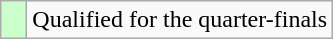<table class="wikitable">
<tr>
<td width=10px bgcolor="#ccffcc"></td>
<td>Qualified for the quarter-finals</td>
</tr>
</table>
